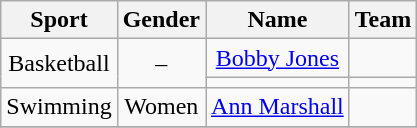<table class="wikitable" style="text-align: center;">
<tr>
<th>Sport</th>
<th>Gender</th>
<th>Name</th>
<th>Team</th>
</tr>
<tr>
<td rowspan="2">Basketball</td>
<td rowspan="2">–</td>
<td><a href='#'>Bobby Jones</a></td>
<td></td>
</tr>
<tr>
<td></td>
<td></td>
</tr>
<tr>
<td>Swimming</td>
<td>Women</td>
<td><a href='#'>Ann Marshall</a></td>
<td></td>
</tr>
<tr>
</tr>
</table>
